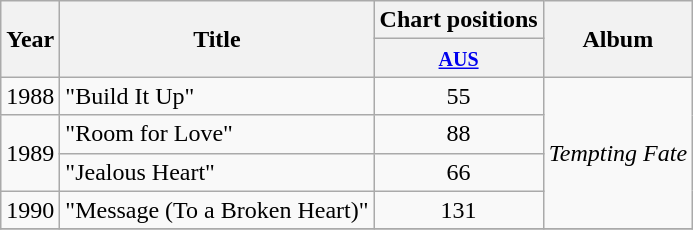<table class="wikitable" style="text-align:center;">
<tr>
<th rowspan="2">Year</th>
<th rowspan="2">Title</th>
<th colspan="1">Chart positions</th>
<th rowspan="2">Album</th>
</tr>
<tr>
<th><small><a href='#'>AUS</a></small><br></th>
</tr>
<tr>
<td>1988</td>
<td align="left">"Build It Up"</td>
<td>55</td>
<td rowspan="4"><em>Tempting Fate</em></td>
</tr>
<tr>
<td rowspan="2">1989</td>
<td align="left">"Room for Love"</td>
<td>88</td>
</tr>
<tr>
<td align="left">"Jealous Heart"</td>
<td>66</td>
</tr>
<tr>
<td>1990</td>
<td align="left">"Message (To a Broken Heart)"</td>
<td>131</td>
</tr>
<tr>
</tr>
</table>
